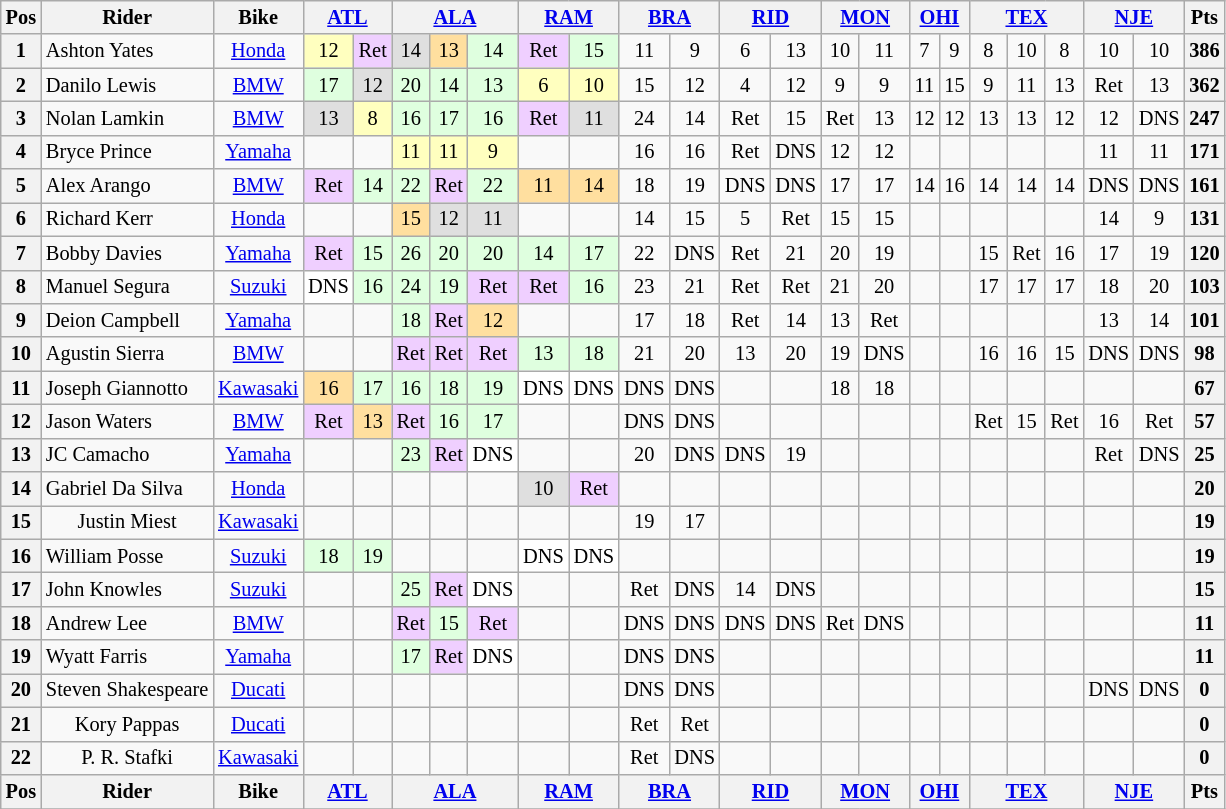<table class="wikitable" style="font-size: 85%; text-align: center;">
<tr valign="top">
<th valign="middle">Pos</th>
<th valign="middle">Rider</th>
<th valign="middle">Bike</th>
<th colspan=2><a href='#'>ATL</a><br></th>
<th colspan=3><a href='#'>ALA</a><br></th>
<th colspan=2><a href='#'>RAM</a><br></th>
<th colspan=2><a href='#'>BRA</a><br></th>
<th colspan=2><a href='#'>RID</a><br></th>
<th colspan=2><a href='#'>MON</a><br></th>
<th colspan=2><a href='#'>OHI</a><br></th>
<th colspan=3><a href='#'>TEX</a><br></th>
<th colspan=2><a href='#'>NJE</a><br></th>
<th valign="middle">Pts</th>
</tr>
<tr>
<th>1</th>
<td align="left"> Ashton Yates</td>
<td><a href='#'>Honda</a></td>
<td style="background:#ffffbf;">12</td>
<td style="background:#efcfff;">Ret</td>
<td style="background:#dfdfdf;">14</td>
<td style="background:#ffdf9f;">13</td>
<td style="background:#dfffdf;">14</td>
<td style="background:#efcfff;">Ret</td>
<td style="background:#dfffdf;">15</td>
<td>11</td>
<td>9</td>
<td>6</td>
<td>13</td>
<td>10</td>
<td>11</td>
<td>7</td>
<td>9</td>
<td>8</td>
<td>10</td>
<td>8</td>
<td>10</td>
<td>10</td>
<th>386</th>
</tr>
<tr>
<th>2</th>
<td align="left"> Danilo Lewis</td>
<td><a href='#'>BMW</a></td>
<td style="background:#dfffdf;">17</td>
<td style="background:#dfdfdf;">12</td>
<td style="background:#dfffdf;">20</td>
<td style="background:#dfffdf;">14</td>
<td style="background:#dfffdf;">13</td>
<td style="background:#ffffbf;">6</td>
<td style="background:#ffffbf;">10</td>
<td>15</td>
<td>12</td>
<td>4</td>
<td>12</td>
<td>9</td>
<td>9</td>
<td>11</td>
<td>15</td>
<td>9</td>
<td>11</td>
<td>13</td>
<td>Ret</td>
<td>13</td>
<th>362</th>
</tr>
<tr>
<th>3</th>
<td align="left"> Nolan Lamkin</td>
<td><a href='#'>BMW</a></td>
<td style="background:#dfdfdf;">13</td>
<td style="background:#ffffbf;">8</td>
<td style="background:#dfffdf;">16</td>
<td style="background:#dfffdf;">17</td>
<td style="background:#dfffdf;">16</td>
<td style="background:#efcfff;">Ret</td>
<td style="background:#dfdfdf;">11</td>
<td>24</td>
<td>14</td>
<td>Ret</td>
<td>15</td>
<td>Ret</td>
<td>13</td>
<td>12</td>
<td>12</td>
<td>13</td>
<td>13</td>
<td>12</td>
<td>12</td>
<td>DNS</td>
<th>247</th>
</tr>
<tr>
<th>4</th>
<td align="left"> Bryce Prince</td>
<td><a href='#'>Yamaha</a></td>
<td></td>
<td></td>
<td style="background:#ffffbf;">11</td>
<td style="background:#ffffbf;">11</td>
<td style="background:#ffffbf;">9</td>
<td></td>
<td></td>
<td>16</td>
<td>16</td>
<td>Ret</td>
<td>DNS</td>
<td>12</td>
<td>12</td>
<td></td>
<td></td>
<td></td>
<td></td>
<td></td>
<td>11</td>
<td>11</td>
<th>171</th>
</tr>
<tr>
<th>5</th>
<td align="left"> Alex Arango</td>
<td><a href='#'>BMW</a></td>
<td style="background:#efcfff;">Ret</td>
<td style="background:#dfffdf;">14</td>
<td style="background:#dfffdf;">22</td>
<td style="background:#efcfff;">Ret</td>
<td style="background:#dfffdf;">22</td>
<td style="background:#ffdf9f;">11</td>
<td style="background:#ffdf9f;">14</td>
<td>18</td>
<td>19</td>
<td>DNS</td>
<td>DNS</td>
<td>17</td>
<td>17</td>
<td>14</td>
<td>16</td>
<td>14</td>
<td>14</td>
<td>14</td>
<td>DNS</td>
<td>DNS</td>
<th>161</th>
</tr>
<tr>
<th>6</th>
<td align="left"> Richard Kerr</td>
<td><a href='#'>Honda</a></td>
<td></td>
<td></td>
<td style="background:#ffdf9f;">15</td>
<td style="background:#dfdfdf;">12</td>
<td style="background:#dfdfdf;">11</td>
<td></td>
<td></td>
<td>14</td>
<td>15</td>
<td>5</td>
<td>Ret</td>
<td>15</td>
<td>15</td>
<td></td>
<td></td>
<td></td>
<td></td>
<td></td>
<td>14</td>
<td>9</td>
<th>131</th>
</tr>
<tr>
<th>7</th>
<td align="left"> Bobby Davies</td>
<td><a href='#'>Yamaha</a></td>
<td style="background:#efcfff;">Ret</td>
<td style="background:#dfffdf;">15</td>
<td style="background:#dfffdf;">26</td>
<td style="background:#dfffdf;">20</td>
<td style="background:#dfffdf;">20</td>
<td style="background:#dfffdf;">14</td>
<td style="background:#dfffdf;">17</td>
<td>22</td>
<td>DNS</td>
<td>Ret</td>
<td>21</td>
<td>20</td>
<td>19</td>
<td></td>
<td></td>
<td>15</td>
<td>Ret</td>
<td>16</td>
<td>17</td>
<td>19</td>
<th>120</th>
</tr>
<tr>
<th>8</th>
<td align="left"> Manuel Segura</td>
<td><a href='#'>Suzuki</a></td>
<td style="background:#ffffff;">DNS</td>
<td style="background:#dfffdf;">16</td>
<td style="background:#dfffdf;">24</td>
<td style="background:#dfffdf;">19</td>
<td style="background:#efcfff;">Ret</td>
<td style="background:#efcfff;">Ret</td>
<td style="background:#dfffdf;">16</td>
<td>23</td>
<td>21</td>
<td>Ret</td>
<td>Ret</td>
<td>21</td>
<td>20</td>
<td></td>
<td></td>
<td>17</td>
<td>17</td>
<td>17</td>
<td>18</td>
<td>20</td>
<th>103</th>
</tr>
<tr>
<th>9</th>
<td align="left"> Deion Campbell</td>
<td><a href='#'>Yamaha</a></td>
<td></td>
<td></td>
<td style="background:#dfffdf;">18</td>
<td style="background:#efcfff;">Ret</td>
<td style="background:#ffdf9f;">12</td>
<td></td>
<td></td>
<td>17</td>
<td>18</td>
<td>Ret</td>
<td>14</td>
<td>13</td>
<td>Ret</td>
<td></td>
<td></td>
<td></td>
<td></td>
<td></td>
<td>13</td>
<td>14</td>
<th>101</th>
</tr>
<tr>
<th>10</th>
<td align="left"> Agustin Sierra</td>
<td><a href='#'>BMW</a></td>
<td></td>
<td></td>
<td style="background:#efcfff;">Ret</td>
<td style="background:#efcfff;">Ret</td>
<td style="background:#efcfff;">Ret</td>
<td style="background:#dfffdf;">13</td>
<td style="background:#dfffdf;">18</td>
<td>21</td>
<td>20</td>
<td>13</td>
<td>20</td>
<td>19</td>
<td>DNS</td>
<td></td>
<td></td>
<td>16</td>
<td>16</td>
<td>15</td>
<td>DNS</td>
<td>DNS</td>
<th>98</th>
</tr>
<tr>
<th>11</th>
<td align="left"> Joseph Giannotto</td>
<td><a href='#'>Kawasaki</a></td>
<td style="background:#ffdf9f;">16</td>
<td style="background:#dfffdf;">17</td>
<td style="background:#dfffdf;">16</td>
<td style="background:#dfffdf;">18</td>
<td style="background:#dfffdf;">19</td>
<td style="background:#ffffff;">DNS</td>
<td style="background:#ffffff;">DNS</td>
<td>DNS</td>
<td>DNS</td>
<td></td>
<td></td>
<td>18</td>
<td>18</td>
<td></td>
<td></td>
<td></td>
<td></td>
<td></td>
<td></td>
<td></td>
<th>67</th>
</tr>
<tr>
<th>12</th>
<td align="left"> Jason Waters</td>
<td><a href='#'>BMW</a></td>
<td style="background:#efcfff;">Ret</td>
<td style="background:#ffdf9f;">13</td>
<td style="background:#efcfff;">Ret</td>
<td style="background:#dfffdf;">16</td>
<td style="background:#dfffdf;">17</td>
<td></td>
<td></td>
<td>DNS</td>
<td>DNS</td>
<td></td>
<td></td>
<td></td>
<td></td>
<td></td>
<td></td>
<td>Ret</td>
<td>15</td>
<td>Ret</td>
<td>16</td>
<td>Ret</td>
<th>57</th>
</tr>
<tr>
<th>13</th>
<td align="left"> JC Camacho</td>
<td><a href='#'>Yamaha</a></td>
<td></td>
<td></td>
<td style="background:#dfffdf;">23</td>
<td style="background:#efcfff;">Ret</td>
<td style="background:#ffffff;">DNS</td>
<td></td>
<td></td>
<td>20</td>
<td>DNS</td>
<td>DNS</td>
<td>19</td>
<td></td>
<td></td>
<td></td>
<td></td>
<td></td>
<td></td>
<td></td>
<td>Ret</td>
<td>DNS</td>
<th>25</th>
</tr>
<tr>
<th>14</th>
<td align="left"> Gabriel Da Silva</td>
<td><a href='#'>Honda</a></td>
<td></td>
<td></td>
<td></td>
<td></td>
<td></td>
<td style="background:#dfdfdf;">10</td>
<td style="background:#efcfff;">Ret</td>
<td></td>
<td></td>
<td></td>
<td></td>
<td></td>
<td></td>
<td></td>
<td></td>
<td></td>
<td></td>
<td></td>
<td></td>
<td></td>
<th>20</th>
</tr>
<tr>
<th>15</th>
<td> Justin Miest</td>
<td><a href='#'>Kawasaki</a></td>
<td></td>
<td></td>
<td></td>
<td></td>
<td></td>
<td></td>
<td></td>
<td>19</td>
<td>17</td>
<td></td>
<td></td>
<td></td>
<td></td>
<td></td>
<td></td>
<td></td>
<td></td>
<td></td>
<td></td>
<td></td>
<th>19</th>
</tr>
<tr>
<th>16</th>
<td align="left"> William Posse</td>
<td><a href='#'>Suzuki</a></td>
<td style="background:#dfffdf;">18</td>
<td style="background:#dfffdf;">19</td>
<td></td>
<td></td>
<td></td>
<td style="background:#ffffff;">DNS</td>
<td style="background:#ffffff;">DNS</td>
<td></td>
<td></td>
<td></td>
<td></td>
<td></td>
<td></td>
<td></td>
<td></td>
<td></td>
<td></td>
<td></td>
<td></td>
<td></td>
<th>19</th>
</tr>
<tr>
<th>17</th>
<td align="left"> John Knowles</td>
<td><a href='#'>Suzuki</a></td>
<td></td>
<td></td>
<td style="background:#dfffdf;">25</td>
<td style="background:#efcfff;">Ret</td>
<td style="background:#ffffff;">DNS</td>
<td></td>
<td></td>
<td>Ret</td>
<td>DNS</td>
<td>14</td>
<td>DNS</td>
<td></td>
<td></td>
<td></td>
<td></td>
<td></td>
<td></td>
<td></td>
<td></td>
<td></td>
<th>15</th>
</tr>
<tr>
<th>18</th>
<td align="left"> Andrew Lee</td>
<td><a href='#'>BMW</a></td>
<td></td>
<td></td>
<td style="background:#efcfff;">Ret</td>
<td style="background:#dfffdf;">15</td>
<td style="background:#efcfff;">Ret</td>
<td></td>
<td></td>
<td>DNS</td>
<td>DNS</td>
<td>DNS</td>
<td>DNS</td>
<td>Ret</td>
<td>DNS</td>
<td></td>
<td></td>
<td></td>
<td></td>
<td></td>
<td></td>
<td></td>
<th>11</th>
</tr>
<tr>
<th>19</th>
<td align="left"> Wyatt Farris</td>
<td><a href='#'>Yamaha</a></td>
<td></td>
<td></td>
<td style="background:#dfffdf;">17</td>
<td style="background:#efcfff;">Ret</td>
<td style="background:#ffffff;">DNS</td>
<td></td>
<td></td>
<td>DNS</td>
<td>DNS</td>
<td></td>
<td></td>
<td></td>
<td></td>
<td></td>
<td></td>
<td></td>
<td></td>
<td></td>
<td></td>
<td></td>
<th>11</th>
</tr>
<tr>
<th>20</th>
<td> Steven Shakespeare</td>
<td><a href='#'>Ducati</a></td>
<td></td>
<td></td>
<td></td>
<td></td>
<td></td>
<td></td>
<td></td>
<td>DNS</td>
<td>DNS</td>
<td></td>
<td></td>
<td></td>
<td></td>
<td></td>
<td></td>
<td></td>
<td></td>
<td></td>
<td>DNS</td>
<td>DNS</td>
<th>0</th>
</tr>
<tr>
<th>21</th>
<td> Kory Pappas</td>
<td><a href='#'>Ducati</a></td>
<td></td>
<td></td>
<td></td>
<td></td>
<td></td>
<td></td>
<td></td>
<td>Ret</td>
<td>Ret</td>
<td></td>
<td></td>
<td></td>
<td></td>
<td></td>
<td></td>
<td></td>
<td></td>
<td></td>
<td></td>
<td></td>
<th>0</th>
</tr>
<tr>
<th>22</th>
<td> P. R. Stafki</td>
<td><a href='#'>Kawasaki</a></td>
<td></td>
<td></td>
<td></td>
<td></td>
<td></td>
<td></td>
<td></td>
<td>Ret</td>
<td>DNS</td>
<td></td>
<td></td>
<td></td>
<td></td>
<td></td>
<td></td>
<td></td>
<td></td>
<td></td>
<td></td>
<td></td>
<th>0</th>
</tr>
<tr>
<th valign="middle">Pos</th>
<th valign="middle">Rider</th>
<th valign="middle">Bike</th>
<th colspan=2><a href='#'>ATL</a><br></th>
<th colspan=3><a href='#'>ALA</a><br></th>
<th colspan=2><a href='#'>RAM</a><br></th>
<th colspan=2><a href='#'>BRA</a><br></th>
<th colspan=2><a href='#'>RID</a><br></th>
<th colspan=2><a href='#'>MON</a><br></th>
<th colspan=2><a href='#'>OHI</a><br></th>
<th colspan=3><a href='#'>TEX</a><br></th>
<th colspan=2><a href='#'>NJE</a><br></th>
<th valign="middle">Pts</th>
</tr>
<tr>
</tr>
</table>
